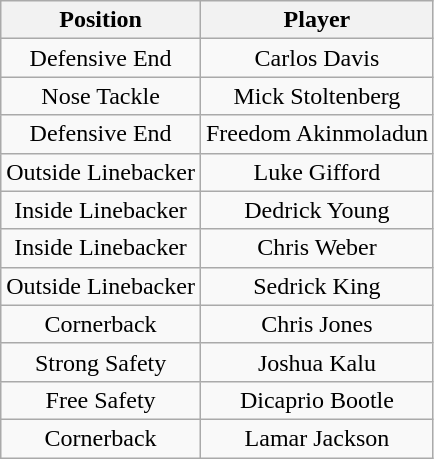<table class="wikitable" style="text-align: center;">
<tr>
<th>Position</th>
<th>Player</th>
</tr>
<tr>
<td>Defensive End</td>
<td>Carlos Davis</td>
</tr>
<tr>
<td>Nose Tackle</td>
<td>Mick Stoltenberg</td>
</tr>
<tr>
<td>Defensive End</td>
<td>Freedom Akinmoladun</td>
</tr>
<tr>
<td>Outside Linebacker</td>
<td>Luke Gifford</td>
</tr>
<tr>
<td>Inside Linebacker</td>
<td>Dedrick Young</td>
</tr>
<tr>
<td>Inside Linebacker</td>
<td>Chris Weber</td>
</tr>
<tr>
<td>Outside Linebacker</td>
<td>Sedrick King</td>
</tr>
<tr>
<td>Cornerback</td>
<td>Chris Jones</td>
</tr>
<tr>
<td>Strong Safety</td>
<td>Joshua Kalu</td>
</tr>
<tr>
<td>Free Safety</td>
<td>Dicaprio Bootle</td>
</tr>
<tr>
<td>Cornerback</td>
<td>Lamar Jackson</td>
</tr>
</table>
